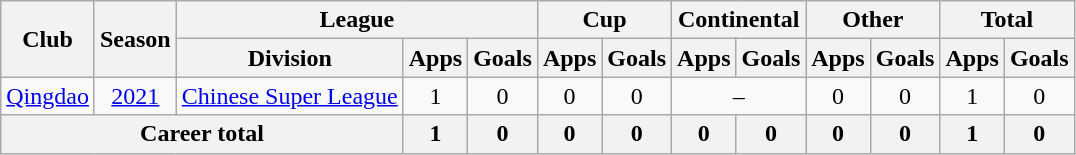<table class="wikitable" style="text-align: center">
<tr>
<th rowspan="2">Club</th>
<th rowspan="2">Season</th>
<th colspan="3">League</th>
<th colspan="2">Cup</th>
<th colspan="2">Continental</th>
<th colspan="2">Other</th>
<th colspan="2">Total</th>
</tr>
<tr>
<th>Division</th>
<th>Apps</th>
<th>Goals</th>
<th>Apps</th>
<th>Goals</th>
<th>Apps</th>
<th>Goals</th>
<th>Apps</th>
<th>Goals</th>
<th>Apps</th>
<th>Goals</th>
</tr>
<tr>
<td><a href='#'>Qingdao</a></td>
<td><a href='#'>2021</a></td>
<td><a href='#'>Chinese Super League</a></td>
<td>1</td>
<td>0</td>
<td>0</td>
<td>0</td>
<td colspan="2">–</td>
<td>0</td>
<td>0</td>
<td>1</td>
<td>0</td>
</tr>
<tr>
<th colspan=3>Career total</th>
<th>1</th>
<th>0</th>
<th>0</th>
<th>0</th>
<th>0</th>
<th>0</th>
<th>0</th>
<th>0</th>
<th>1</th>
<th>0</th>
</tr>
</table>
